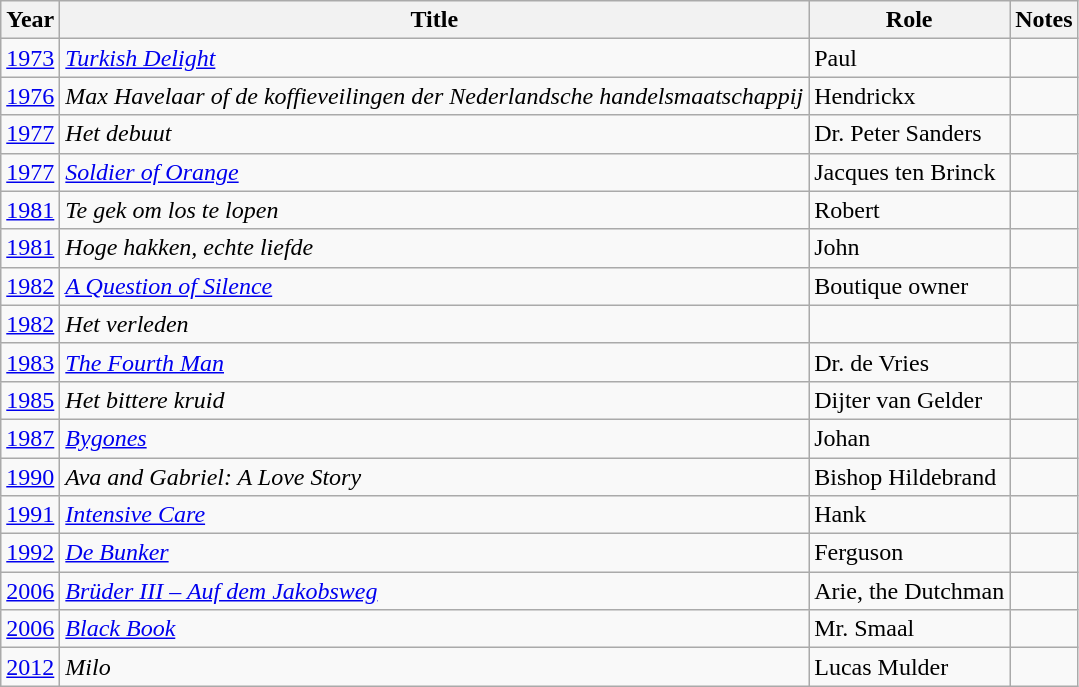<table class="wikitable sortable">
<tr>
<th>Year</th>
<th>Title</th>
<th>Role</th>
<th class = "unsortable">Notes</th>
</tr>
<tr>
<td><a href='#'>1973</a></td>
<td><em><a href='#'>Turkish Delight</a></em></td>
<td>Paul</td>
<td></td>
</tr>
<tr>
<td><a href='#'>1976</a></td>
<td><em>Max Havelaar of de koffieveilingen der Nederlandsche handelsmaatschappij</em></td>
<td>Hendrickx</td>
<td></td>
</tr>
<tr>
<td><a href='#'>1977</a></td>
<td><em>Het debuut</em></td>
<td>Dr. Peter Sanders</td>
<td></td>
</tr>
<tr>
<td><a href='#'>1977</a></td>
<td><em><a href='#'>Soldier of Orange</a></em></td>
<td>Jacques ten Brinck</td>
<td></td>
</tr>
<tr>
<td><a href='#'>1981</a></td>
<td><em>Te gek om los te lopen</em></td>
<td>Robert</td>
<td></td>
</tr>
<tr>
<td><a href='#'>1981</a></td>
<td><em>Hoge hakken, echte liefde</em></td>
<td>John</td>
<td></td>
</tr>
<tr>
<td><a href='#'>1982</a></td>
<td><em><a href='#'>A Question of Silence</a></em></td>
<td>Boutique owner</td>
<td></td>
</tr>
<tr>
<td><a href='#'>1982</a></td>
<td><em>Het verleden</em></td>
<td></td>
<td></td>
</tr>
<tr>
<td><a href='#'>1983</a></td>
<td><em><a href='#'>The Fourth Man</a></em></td>
<td>Dr. de Vries</td>
<td></td>
</tr>
<tr>
<td><a href='#'>1985</a></td>
<td><em>Het bittere kruid</em></td>
<td>Dijter van Gelder</td>
<td></td>
</tr>
<tr>
<td><a href='#'>1987</a></td>
<td><em><a href='#'>Bygones</a></em></td>
<td>Johan</td>
<td></td>
</tr>
<tr>
<td><a href='#'>1990</a></td>
<td><em>Ava and Gabriel: A Love Story</em></td>
<td>Bishop Hildebrand</td>
<td></td>
</tr>
<tr>
<td><a href='#'>1991</a></td>
<td><em><a href='#'>Intensive Care</a></em></td>
<td>Hank</td>
<td></td>
</tr>
<tr>
<td><a href='#'>1992</a></td>
<td><em><a href='#'>De Bunker</a></em></td>
<td>Ferguson</td>
<td></td>
</tr>
<tr>
<td><a href='#'>2006</a></td>
<td><em><a href='#'>Brüder III – Auf dem Jakobsweg</a></em></td>
<td>Arie, the Dutchman</td>
<td></td>
</tr>
<tr>
<td><a href='#'>2006</a></td>
<td><em><a href='#'>Black Book</a></em></td>
<td>Mr. Smaal</td>
<td></td>
</tr>
<tr>
<td><a href='#'>2012</a></td>
<td><em>Milo</em></td>
<td>Lucas Mulder</td>
<td></td>
</tr>
</table>
